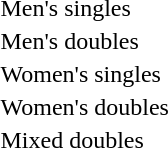<table>
<tr>
<td>Men's singles</td>
<td></td>
<td></td>
<td></td>
</tr>
<tr>
<td>Men's doubles</td>
<td></td>
<td></td>
<td></td>
</tr>
<tr>
<td>Women's singles</td>
<td></td>
<td></td>
<td></td>
</tr>
<tr>
<td>Women's doubles</td>
<td></td>
<td></td>
<td></td>
</tr>
<tr>
<td>Mixed doubles</td>
<td></td>
<td></td>
<td></td>
</tr>
</table>
